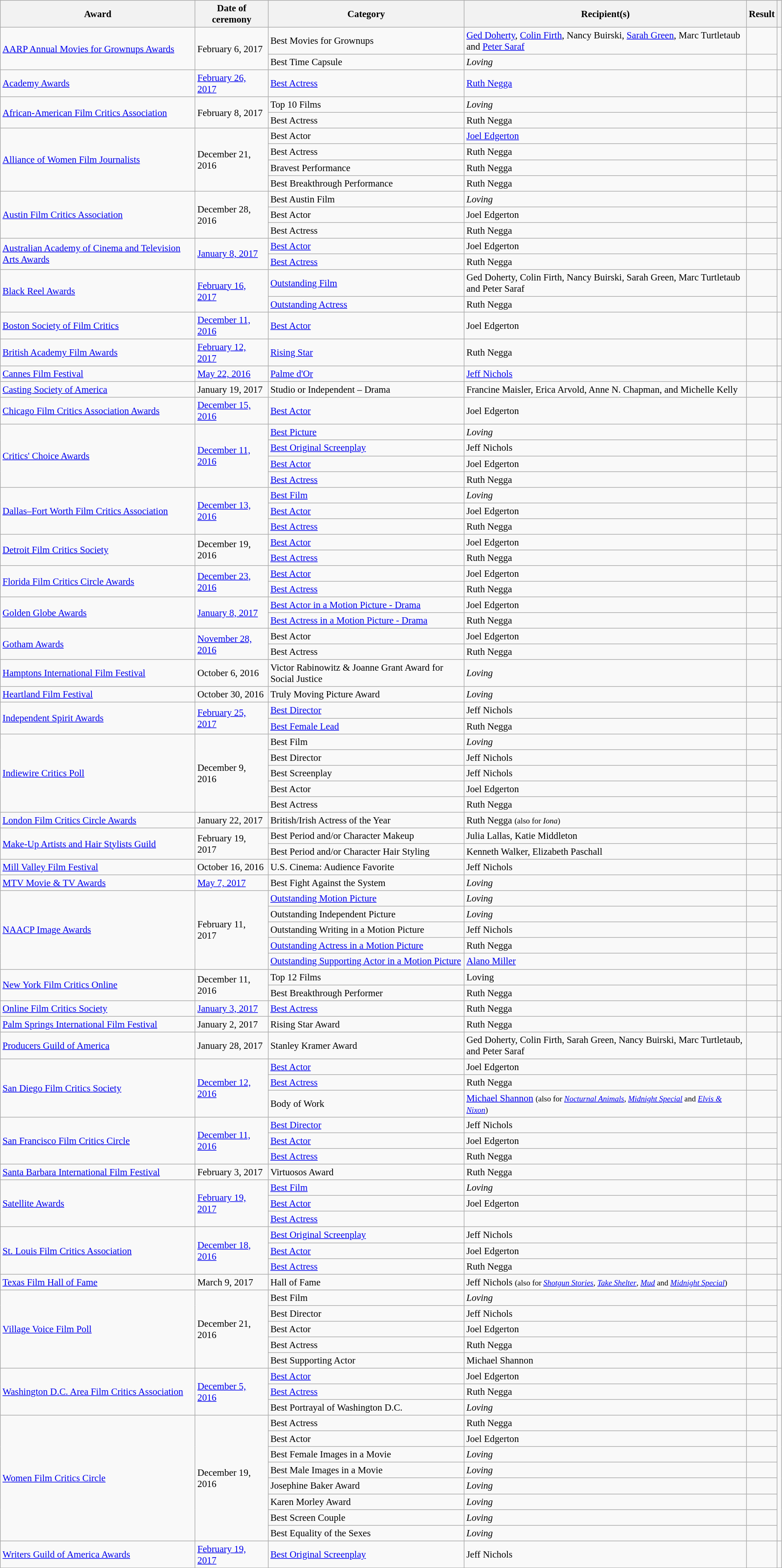<table class="wikitable plainrowheaders sortable" style="font-size: 95%;">
<tr>
<th scope="col">Award</th>
<th scope="col">Date of ceremony</th>
<th scope="col">Category</th>
<th scope="col">Recipient(s)</th>
<th scope="col">Result</th>
<th scope="col" class="unsortable"></th>
</tr>
<tr>
<td rowspan="2"><a href='#'>AARP Annual Movies for Grownups Awards</a></td>
<td rowspan="2">February 6, 2017</td>
<td>Best Movies for Grownups</td>
<td><a href='#'>Ged Doherty</a>, <a href='#'>Colin Firth</a>, Nancy Buirski, <a href='#'>Sarah Green</a>, Marc Turtletaub and <a href='#'>Peter Saraf</a></td>
<td></td>
<td rowspan="2"><br><br></td>
</tr>
<tr>
<td>Best Time Capsule</td>
<td><em>Loving</em></td>
<td></td>
</tr>
<tr>
<td><a href='#'>Academy Awards</a></td>
<td><a href='#'>February 26, 2017</a></td>
<td><a href='#'>Best Actress</a></td>
<td><a href='#'>Ruth Negga</a></td>
<td></td>
<td rowspan="1"></td>
</tr>
<tr>
<td rowspan="2"><a href='#'>African-American Film Critics Association</a></td>
<td rowspan="2">February 8, 2017</td>
<td>Top 10 Films</td>
<td><em>Loving</em></td>
<td></td>
<td rowspan="2"></td>
</tr>
<tr>
<td>Best Actress</td>
<td>Ruth Negga</td>
<td></td>
</tr>
<tr>
<td rowspan="4"><a href='#'>Alliance of Women Film Journalists</a></td>
<td rowspan="4">December 21, 2016</td>
<td>Best Actor</td>
<td><a href='#'>Joel Edgerton</a></td>
<td></td>
<td rowspan="4"><br><br></td>
</tr>
<tr>
<td>Best Actress</td>
<td>Ruth Negga</td>
<td></td>
</tr>
<tr>
<td>Bravest Performance</td>
<td>Ruth Negga</td>
<td></td>
</tr>
<tr>
<td>Best Breakthrough Performance</td>
<td>Ruth Negga</td>
<td></td>
</tr>
<tr>
<td rowspan="3"><a href='#'>Austin Film Critics Association</a></td>
<td rowspan="3">December 28, 2016</td>
<td>Best Austin Film</td>
<td><em>Loving</em></td>
<td></td>
<td rowspan="3"><br></td>
</tr>
<tr>
<td>Best Actor</td>
<td>Joel Edgerton</td>
<td></td>
</tr>
<tr>
<td>Best Actress</td>
<td>Ruth Negga</td>
<td></td>
</tr>
<tr>
<td rowspan="2"><a href='#'>Australian Academy of Cinema and Television Arts Awards</a></td>
<td rowspan="2"><a href='#'>January 8, 2017</a></td>
<td><a href='#'>Best Actor</a></td>
<td>Joel Edgerton</td>
<td></td>
<td rowspan="2"><br></td>
</tr>
<tr>
<td><a href='#'>Best Actress</a></td>
<td>Ruth Negga</td>
<td></td>
</tr>
<tr>
<td rowspan="2"><a href='#'>Black Reel Awards</a></td>
<td rowspan="2"><a href='#'>February 16, 2017</a></td>
<td><a href='#'>Outstanding Film</a></td>
<td>Ged Doherty, Colin Firth, Nancy Buirski, Sarah Green, Marc Turtletaub and Peter Saraf</td>
<td></td>
<td rowspan="2"></td>
</tr>
<tr>
<td><a href='#'>Outstanding Actress</a></td>
<td>Ruth Negga</td>
<td></td>
</tr>
<tr>
<td><a href='#'>Boston Society of Film Critics</a></td>
<td><a href='#'>December 11, 2016</a></td>
<td><a href='#'>Best Actor</a></td>
<td>Joel Edgerton</td>
<td></td>
<td rowspan="1"></td>
</tr>
<tr>
<td><a href='#'>British Academy Film Awards</a></td>
<td><a href='#'>February 12, 2017</a></td>
<td><a href='#'>Rising Star</a></td>
<td>Ruth Negga</td>
<td></td>
<td rowspan="1"></td>
</tr>
<tr>
<td><a href='#'>Cannes Film Festival</a></td>
<td><a href='#'>May 22, 2016</a></td>
<td><a href='#'>Palme d'Or</a></td>
<td><a href='#'>Jeff Nichols</a></td>
<td></td>
<td rowspan="1"><br></td>
</tr>
<tr>
<td><a href='#'>Casting Society of America</a></td>
<td>January 19, 2017</td>
<td>Studio or Independent – Drama</td>
<td>Francine Maisler, Erica Arvold, Anne N. Chapman, and Michelle Kelly</td>
<td></td>
<td rowspan="1"><br></td>
</tr>
<tr>
<td><a href='#'>Chicago Film Critics Association Awards</a></td>
<td><a href='#'>December 15, 2016</a></td>
<td><a href='#'>Best Actor</a></td>
<td>Joel Edgerton</td>
<td></td>
<td rowspan="1"><br></td>
</tr>
<tr>
<td rowspan="4"><a href='#'>Critics' Choice Awards</a></td>
<td rowspan="4"><a href='#'>December 11, 2016</a></td>
<td><a href='#'>Best Picture</a></td>
<td><em>Loving</em></td>
<td></td>
<td rowspan="4"><br></td>
</tr>
<tr>
<td><a href='#'>Best Original Screenplay</a></td>
<td>Jeff Nichols</td>
<td></td>
</tr>
<tr>
<td><a href='#'>Best Actor</a></td>
<td>Joel Edgerton</td>
<td></td>
</tr>
<tr>
<td><a href='#'>Best Actress</a></td>
<td>Ruth Negga</td>
<td></td>
</tr>
<tr>
<td rowspan="3"><a href='#'>Dallas–Fort Worth Film Critics Association</a></td>
<td rowspan="3"><a href='#'>December 13, 2016</a></td>
<td><a href='#'>Best Film</a></td>
<td><em>Loving</em></td>
<td></td>
<td rowspan="3"></td>
</tr>
<tr>
<td><a href='#'>Best Actor</a></td>
<td>Joel Edgerton</td>
<td></td>
</tr>
<tr>
<td><a href='#'>Best Actress</a></td>
<td>Ruth Negga</td>
<td></td>
</tr>
<tr>
<td rowspan="2"><a href='#'>Detroit Film Critics Society</a></td>
<td rowspan="2">December 19, 2016</td>
<td><a href='#'>Best Actor</a></td>
<td>Joel Edgerton</td>
<td></td>
<td rowspan="2"><br></td>
</tr>
<tr>
<td><a href='#'>Best Actress</a></td>
<td>Ruth Negga</td>
<td></td>
</tr>
<tr>
<td rowspan="2"><a href='#'>Florida Film Critics Circle Awards</a></td>
<td rowspan="2"><a href='#'>December 23, 2016</a></td>
<td><a href='#'>Best Actor</a></td>
<td>Joel Edgerton</td>
<td></td>
<td rowspan="2"></td>
</tr>
<tr>
<td><a href='#'>Best Actress</a></td>
<td>Ruth Negga</td>
<td></td>
</tr>
<tr>
<td rowspan="2"><a href='#'>Golden Globe Awards</a></td>
<td rowspan="2"><a href='#'>January 8, 2017</a></td>
<td><a href='#'>Best Actor in a Motion Picture - Drama</a></td>
<td>Joel Edgerton</td>
<td></td>
<td rowspan="2"><br></td>
</tr>
<tr>
<td><a href='#'>Best Actress in a Motion Picture - Drama</a></td>
<td>Ruth Negga</td>
<td></td>
</tr>
<tr>
<td rowspan="2"><a href='#'>Gotham Awards</a></td>
<td rowspan="2"><a href='#'>November 28, 2016</a></td>
<td>Best Actor</td>
<td>Joel Edgerton</td>
<td></td>
<td rowspan="2"><br></td>
</tr>
<tr>
<td>Best Actress</td>
<td>Ruth Negga</td>
<td></td>
</tr>
<tr>
<td><a href='#'>Hamptons International Film Festival</a></td>
<td>October 6, 2016</td>
<td>Victor Rabinowitz & Joanne Grant Award for Social Justice</td>
<td><em>Loving</em></td>
<td></td>
<td rowspan="1"></td>
</tr>
<tr>
<td><a href='#'>Heartland Film Festival</a></td>
<td>October 30, 2016</td>
<td>Truly Moving Picture Award</td>
<td><em>Loving</em></td>
<td></td>
<td rowspan="1"></td>
</tr>
<tr>
<td rowspan="2"><a href='#'>Independent Spirit Awards</a></td>
<td rowspan="2"><a href='#'>February 25, 2017</a></td>
<td><a href='#'>Best Director</a></td>
<td>Jeff Nichols</td>
<td></td>
<td rowspan="2"></td>
</tr>
<tr>
<td><a href='#'>Best Female Lead</a></td>
<td>Ruth Negga</td>
<td></td>
</tr>
<tr>
<td rowspan="5"><a href='#'>Indiewire Critics Poll</a></td>
<td rowspan="5">December 9, 2016</td>
<td>Best Film</td>
<td><em>Loving</em></td>
<td></td>
<td rowspan="5"><br><br><br><br></td>
</tr>
<tr>
<td>Best Director</td>
<td>Jeff Nichols </td>
<td></td>
</tr>
<tr>
<td>Best Screenplay</td>
<td>Jeff Nichols </td>
<td></td>
</tr>
<tr>
<td>Best Actor</td>
<td>Joel Edgerton</td>
<td></td>
</tr>
<tr>
<td>Best Actress</td>
<td>Ruth Negga</td>
<td></td>
</tr>
<tr>
<td><a href='#'>London Film Critics Circle Awards</a></td>
<td>January 22, 2017</td>
<td>British/Irish Actress of the Year</td>
<td>Ruth Negga <small>(also for <em>Iona</em>)</small></td>
<td></td>
<td rowspan="1"><br></td>
</tr>
<tr>
<td rowspan="2"><a href='#'>Make-Up Artists and Hair Stylists Guild</a></td>
<td rowspan="2">February 19, 2017</td>
<td>Best Period and/or Character Makeup</td>
<td>Julia Lallas, Katie Middleton</td>
<td></td>
<td rowspan="2"></td>
</tr>
<tr>
<td>Best Period and/or Character Hair Styling</td>
<td>Kenneth Walker, Elizabeth Paschall</td>
<td></td>
</tr>
<tr>
<td><a href='#'>Mill Valley Film Festival</a></td>
<td>October 16, 2016</td>
<td>U.S. Cinema: Audience Favorite</td>
<td>Jeff Nichols</td>
<td></td>
<td rowspan="1"></td>
</tr>
<tr>
<td><a href='#'>MTV Movie & TV Awards</a></td>
<td><a href='#'>May 7, 2017</a></td>
<td>Best Fight Against the System</td>
<td><em>Loving</em></td>
<td></td>
<td></td>
</tr>
<tr>
<td rowspan="5"><a href='#'>NAACP Image Awards</a></td>
<td rowspan="5">February 11, 2017</td>
<td><a href='#'>Outstanding Motion Picture</a></td>
<td><em>Loving</em></td>
<td></td>
<td rowspan="5"></td>
</tr>
<tr>
<td>Outstanding Independent Picture</td>
<td><em>Loving</em></td>
<td></td>
</tr>
<tr>
<td>Outstanding Writing in a Motion Picture</td>
<td>Jeff Nichols</td>
<td></td>
</tr>
<tr>
<td><a href='#'>Outstanding Actress in a Motion Picture</a></td>
<td>Ruth Negga</td>
<td></td>
</tr>
<tr>
<td><a href='#'>Outstanding Supporting Actor in a Motion Picture</a></td>
<td><a href='#'>Alano Miller</a></td>
<td></td>
</tr>
<tr>
<td rowspan="2"><a href='#'>New York Film Critics Online</a></td>
<td rowspan="2">December 11, 2016</td>
<td>Top 12 Films</td>
<td>Loving</td>
<td></td>
<td rowspan="2"></td>
</tr>
<tr>
<td>Best Breakthrough Performer</td>
<td>Ruth Negga</td>
<td></td>
</tr>
<tr>
<td><a href='#'>Online Film Critics Society</a></td>
<td><a href='#'>January 3, 2017</a></td>
<td><a href='#'>Best Actress</a></td>
<td>Ruth Negga</td>
<td></td>
<td rowspan="1"><br></td>
</tr>
<tr>
<td><a href='#'>Palm Springs International Film Festival</a></td>
<td>January 2, 2017</td>
<td>Rising Star Award</td>
<td>Ruth Negga</td>
<td></td>
<td rowspan="1"></td>
</tr>
<tr>
<td><a href='#'>Producers Guild of America</a></td>
<td>January 28, 2017</td>
<td>Stanley Kramer Award</td>
<td>Ged Doherty, Colin Firth, Sarah Green, Nancy Buirski, Marc Turtletaub, and Peter Saraf</td>
<td></td>
<td rowspan="1"><br></td>
</tr>
<tr>
<td rowspan="3"><a href='#'>San Diego Film Critics Society</a></td>
<td rowspan="3"><a href='#'>December 12, 2016</a></td>
<td><a href='#'>Best Actor</a></td>
<td>Joel Edgerton</td>
<td></td>
<td rowspan="3"><br></td>
</tr>
<tr>
<td><a href='#'>Best Actress</a></td>
<td>Ruth Negga</td>
<td></td>
</tr>
<tr>
<td>Body of Work</td>
<td><a href='#'>Michael Shannon</a> <small>(also for <em><a href='#'>Nocturnal Animals</a></em>, <em><a href='#'>Midnight Special</a></em> and <em><a href='#'>Elvis & Nixon</a></em>)</small></td>
<td></td>
</tr>
<tr>
<td rowspan="3"><a href='#'>San Francisco Film Critics Circle</a></td>
<td rowspan="3"><a href='#'>December 11, 2016</a></td>
<td><a href='#'>Best Director</a></td>
<td>Jeff Nichols</td>
<td></td>
<td rowspan="3"><br></td>
</tr>
<tr>
<td><a href='#'>Best Actor</a></td>
<td>Joel Edgerton</td>
<td></td>
</tr>
<tr>
<td><a href='#'>Best Actress</a></td>
<td>Ruth Negga</td>
<td></td>
</tr>
<tr>
<td><a href='#'>Santa Barbara International Film Festival</a></td>
<td>February 3, 2017</td>
<td>Virtuosos Award</td>
<td>Ruth Negga</td>
<td></td>
<td rowspan="1"></td>
</tr>
<tr>
<td rowspan="3"><a href='#'>Satellite Awards</a></td>
<td rowspan="3"><a href='#'>February 19, 2017</a></td>
<td><a href='#'>Best Film</a></td>
<td><em>Loving</em></td>
<td></td>
<td rowspan="3"></td>
</tr>
<tr>
<td><a href='#'>Best Actor</a></td>
<td>Joel Edgerton</td>
<td></td>
</tr>
<tr>
<td><a href='#'>Best Actress</a></td>
<td> </td>
<td></td>
</tr>
<tr>
<td rowspan="3"><a href='#'>St. Louis Film Critics Association</a></td>
<td rowspan="3"><a href='#'>December 18, 2016</a></td>
<td><a href='#'>Best Original Screenplay</a></td>
<td>Jeff Nichols</td>
<td></td>
<td rowspan="3"></td>
</tr>
<tr>
<td><a href='#'>Best Actor</a></td>
<td>Joel Edgerton</td>
<td></td>
</tr>
<tr>
<td><a href='#'>Best Actress</a></td>
<td>Ruth Negga</td>
<td></td>
</tr>
<tr>
<td><a href='#'>Texas Film Hall of Fame</a></td>
<td>March 9, 2017</td>
<td>Hall of Fame</td>
<td>Jeff Nichols <small>(also for <em><a href='#'>Shotgun Stories</a></em>, <em><a href='#'>Take Shelter</a></em>, <em><a href='#'>Mud</a></em> and <em><a href='#'>Midnight Special</a></em>)</small></td>
<td></td>
<td rowspan="1"><br></td>
</tr>
<tr>
<td rowspan="5"><a href='#'>Village Voice Film Poll</a></td>
<td rowspan="5">December 21, 2016</td>
<td>Best Film</td>
<td><em>Loving</em></td>
<td></td>
<td rowspan="5"><br><br><br><br></td>
</tr>
<tr>
<td>Best Director</td>
<td>Jeff Nichols</td>
<td></td>
</tr>
<tr>
<td>Best Actor</td>
<td>Joel Edgerton</td>
<td></td>
</tr>
<tr>
<td>Best Actress</td>
<td>Ruth Negga</td>
<td></td>
</tr>
<tr>
<td>Best Supporting Actor</td>
<td>Michael Shannon</td>
<td></td>
</tr>
<tr>
<td rowspan="3"><a href='#'>Washington D.C. Area Film Critics Association</a></td>
<td rowspan="3"><a href='#'>December 5, 2016</a></td>
<td><a href='#'>Best Actor</a></td>
<td>Joel Edgerton</td>
<td></td>
<td rowspan="3"></td>
</tr>
<tr>
<td><a href='#'>Best Actress</a></td>
<td>Ruth Negga</td>
<td></td>
</tr>
<tr>
<td>Best Portrayal of Washington D.C.</td>
<td><em>Loving</em></td>
<td></td>
</tr>
<tr>
<td rowspan="8"><a href='#'>Women Film Critics Circle</a></td>
<td rowspan="8">December 19, 2016</td>
<td>Best Actress</td>
<td>Ruth Negga</td>
<td></td>
<td rowspan="8"><br></td>
</tr>
<tr>
<td>Best Actor</td>
<td>Joel Edgerton</td>
<td></td>
</tr>
<tr>
<td>Best Female Images in a Movie</td>
<td><em>Loving</em></td>
<td></td>
</tr>
<tr>
<td>Best Male Images in a Movie</td>
<td><em>Loving</em></td>
<td></td>
</tr>
<tr>
<td>Josephine Baker Award</td>
<td><em>Loving</em></td>
<td></td>
</tr>
<tr>
<td>Karen Morley Award</td>
<td><em>Loving</em></td>
<td></td>
</tr>
<tr>
<td>Best Screen Couple</td>
<td><em>Loving</em></td>
<td></td>
</tr>
<tr>
<td>Best Equality of the Sexes</td>
<td><em>Loving</em></td>
<td></td>
</tr>
<tr>
<td><a href='#'>Writers Guild of America Awards</a></td>
<td><a href='#'>February 19, 2017</a></td>
<td><a href='#'>Best Original Screenplay</a></td>
<td>Jeff Nichols</td>
<td></td>
<td rowspan="1"></td>
</tr>
<tr>
</tr>
</table>
